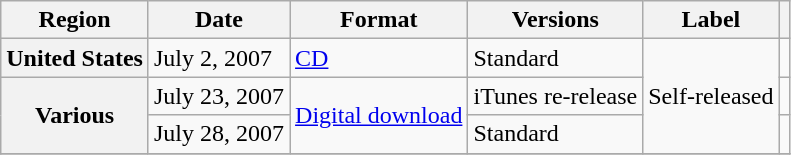<table class="wikitable plainrowheaders">
<tr>
<th scope="col">Region</th>
<th scope="col">Date</th>
<th scope="col">Format</th>
<th scope="col">Versions</th>
<th scope="col">Label</th>
<th scope="col"></th>
</tr>
<tr>
<th scope="row">United States</th>
<td>July 2, 2007</td>
<td><a href='#'>CD</a></td>
<td>Standard</td>
<td rowspan="3">Self-released</td>
<td align="center"></td>
</tr>
<tr>
<th scope="row" rowspan="2">Various</th>
<td>July 23, 2007</td>
<td rowspan="2"><a href='#'>Digital download</a></td>
<td>iTunes re-release</td>
<td align="center"></td>
</tr>
<tr>
<td>July 28, 2007</td>
<td>Standard</td>
<td align="center"></td>
</tr>
<tr>
</tr>
</table>
